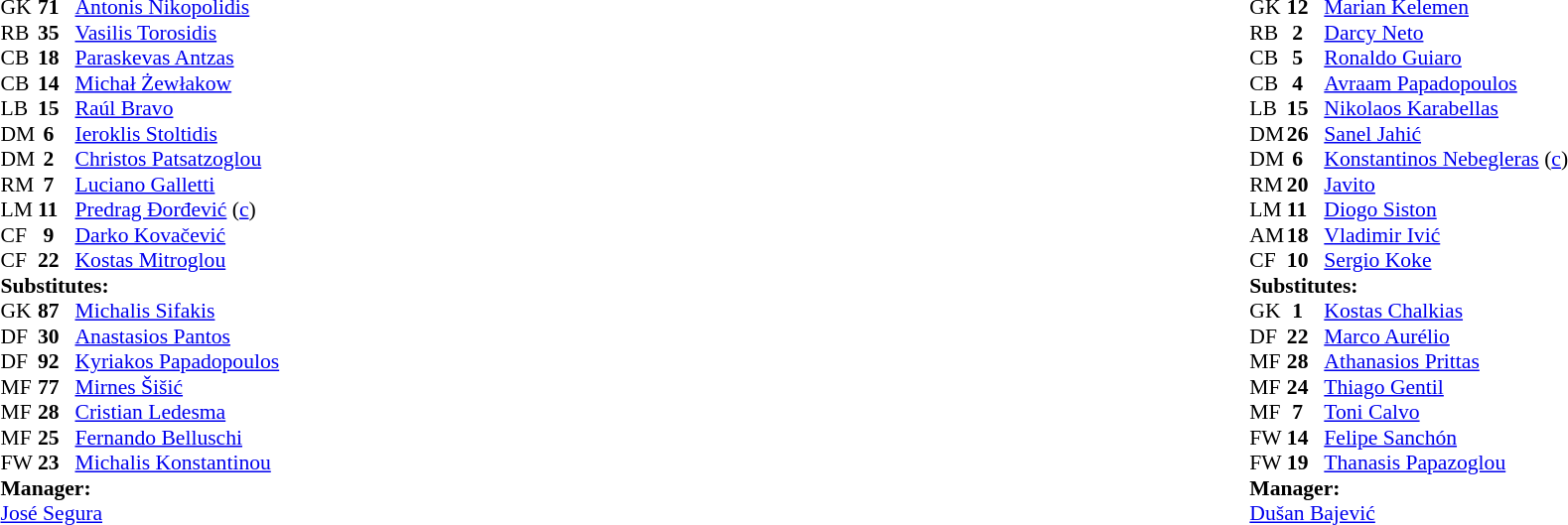<table width="100%">
<tr>
<td valign="top" width="50%"><br><table style="font-size: 90%" cellspacing="0" cellpadding="0">
<tr>
<th width="25"></th>
<th width="25"></th>
</tr>
<tr>
<td>GK</td>
<td><strong>71</strong></td>
<td> <a href='#'>Antonis Nikopolidis</a></td>
</tr>
<tr>
<td>RB</td>
<td><strong>35</strong></td>
<td> <a href='#'>Vasilis Torosidis</a></td>
</tr>
<tr>
<td>CB</td>
<td><strong>18</strong></td>
<td> <a href='#'>Paraskevas Antzas</a></td>
</tr>
<tr>
<td>CB</td>
<td><strong>14</strong></td>
<td> <a href='#'>Michał Żewłakow</a></td>
</tr>
<tr>
<td>LB</td>
<td><strong>15</strong></td>
<td> <a href='#'>Raúl Bravo</a></td>
<td></td>
</tr>
<tr>
<td>DM</td>
<td><strong> 6</strong></td>
<td> <a href='#'>Ieroklis Stoltidis</a></td>
</tr>
<tr>
<td>DM</td>
<td><strong> 2</strong></td>
<td> <a href='#'>Christos Patsatzoglou</a></td>
</tr>
<tr>
<td>RM</td>
<td><strong> 7</strong></td>
<td> <a href='#'>Luciano Galletti</a></td>
<td></td>
<td> </td>
</tr>
<tr>
<td>LM</td>
<td><strong>11</strong></td>
<td> <a href='#'>Predrag Đorđević</a> (<a href='#'>c</a>)</td>
<td></td>
</tr>
<tr>
<td>CF</td>
<td><strong> 9</strong></td>
<td> <a href='#'>Darko Kovačević</a></td>
<td></td>
<td> </td>
</tr>
<tr>
<td>CF</td>
<td><strong>22</strong></td>
<td> <a href='#'>Kostas Mitroglou</a></td>
<td></td>
<td> </td>
</tr>
<tr>
<td colspan=4><strong>Substitutes:</strong></td>
</tr>
<tr>
<td>GK</td>
<td><strong>87</strong></td>
<td> <a href='#'>Michalis Sifakis</a></td>
</tr>
<tr>
<td>DF</td>
<td><strong>30</strong></td>
<td> <a href='#'>Anastasios Pantos</a></td>
<td></td>
<td> </td>
</tr>
<tr>
<td>DF</td>
<td><strong>92</strong></td>
<td> <a href='#'>Kyriakos Papadopoulos</a></td>
</tr>
<tr>
<td>MF</td>
<td><strong>77</strong></td>
<td> <a href='#'>Mirnes Šišić</a></td>
<td></td>
<td> </td>
</tr>
<tr>
<td>MF</td>
<td><strong>28</strong></td>
<td> <a href='#'>Cristian Ledesma</a></td>
</tr>
<tr>
<td>MF</td>
<td><strong>25</strong></td>
<td> <a href='#'>Fernando Belluschi</a></td>
</tr>
<tr>
<td>FW</td>
<td><strong>23</strong></td>
<td> <a href='#'>Michalis Konstantinou</a></td>
<td></td>
<td> </td>
</tr>
<tr>
<td colspan=4><strong>Manager:</strong></td>
</tr>
<tr>
<td colspan="4"> <a href='#'>José Segura</a></td>
</tr>
</table>
</td>
<td valign="top"></td>
<td valign="top" width="50%"><br><table style="font-size: 90%" cellspacing="0" cellpadding="0" align=center>
<tr>
<th width="25"></th>
<th width="25"></th>
</tr>
<tr>
<td>GK</td>
<td><strong>12</strong></td>
<td> <a href='#'>Marian Kelemen</a></td>
</tr>
<tr>
<td>RB</td>
<td><strong> 2</strong></td>
<td> <a href='#'>Darcy Neto</a></td>
</tr>
<tr>
<td>CB</td>
<td><strong> 5</strong></td>
<td> <a href='#'>Ronaldo Guiaro</a></td>
<td></td>
</tr>
<tr>
<td>CB</td>
<td><strong> 4</strong></td>
<td> <a href='#'>Avraam Papadopoulos</a></td>
</tr>
<tr>
<td>LB</td>
<td><strong>15</strong></td>
<td> <a href='#'>Nikolaos Karabellas</a></td>
<td></td>
</tr>
<tr>
<td>DM</td>
<td><strong>26</strong></td>
<td> <a href='#'>Sanel Jahić</a></td>
</tr>
<tr>
<td>DM</td>
<td><strong> 6</strong></td>
<td> <a href='#'>Konstantinos Nebegleras</a> (<a href='#'>c</a>)</td>
</tr>
<tr>
<td>RM</td>
<td><strong>20</strong></td>
<td> <a href='#'>Javito</a></td>
<td></td>
</tr>
<tr>
<td>LM</td>
<td><strong>11</strong></td>
<td> <a href='#'>Diogo Siston</a></td>
</tr>
<tr>
<td>AM</td>
<td><strong>18</strong></td>
<td> <a href='#'>Vladimir Ivić</a></td>
</tr>
<tr>
<td>CF</td>
<td><strong>10</strong></td>
<td> <a href='#'>Sergio Koke</a></td>
</tr>
<tr>
<td colspan=4><strong>Substitutes:</strong></td>
</tr>
<tr>
<td>GK</td>
<td><strong> 1</strong></td>
<td> <a href='#'>Kostas Chalkias</a></td>
</tr>
<tr>
<td>DF</td>
<td><strong>22</strong></td>
<td> <a href='#'>Marco Aurélio</a></td>
</tr>
<tr>
<td>MF</td>
<td><strong>28</strong></td>
<td> <a href='#'>Athanasios Prittas</a></td>
</tr>
<tr>
<td>MF</td>
<td><strong>24</strong></td>
<td> <a href='#'>Thiago Gentil</a></td>
<td></td>
</tr>
<tr>
<td>MF</td>
<td><strong> 7</strong></td>
<td> <a href='#'>Toni Calvo</a></td>
<td></td>
</tr>
<tr>
<td>FW</td>
<td><strong>14</strong></td>
<td> <a href='#'>Felipe Sanchón</a></td>
<td></td>
</tr>
<tr>
<td>FW</td>
<td><strong>19</strong></td>
<td> <a href='#'>Thanasis Papazoglou</a></td>
</tr>
<tr>
<td colspan=4><strong>Manager:</strong></td>
</tr>
<tr>
<td colspan="4"> <a href='#'>Dušan Bajević</a></td>
</tr>
</table>
</td>
</tr>
</table>
